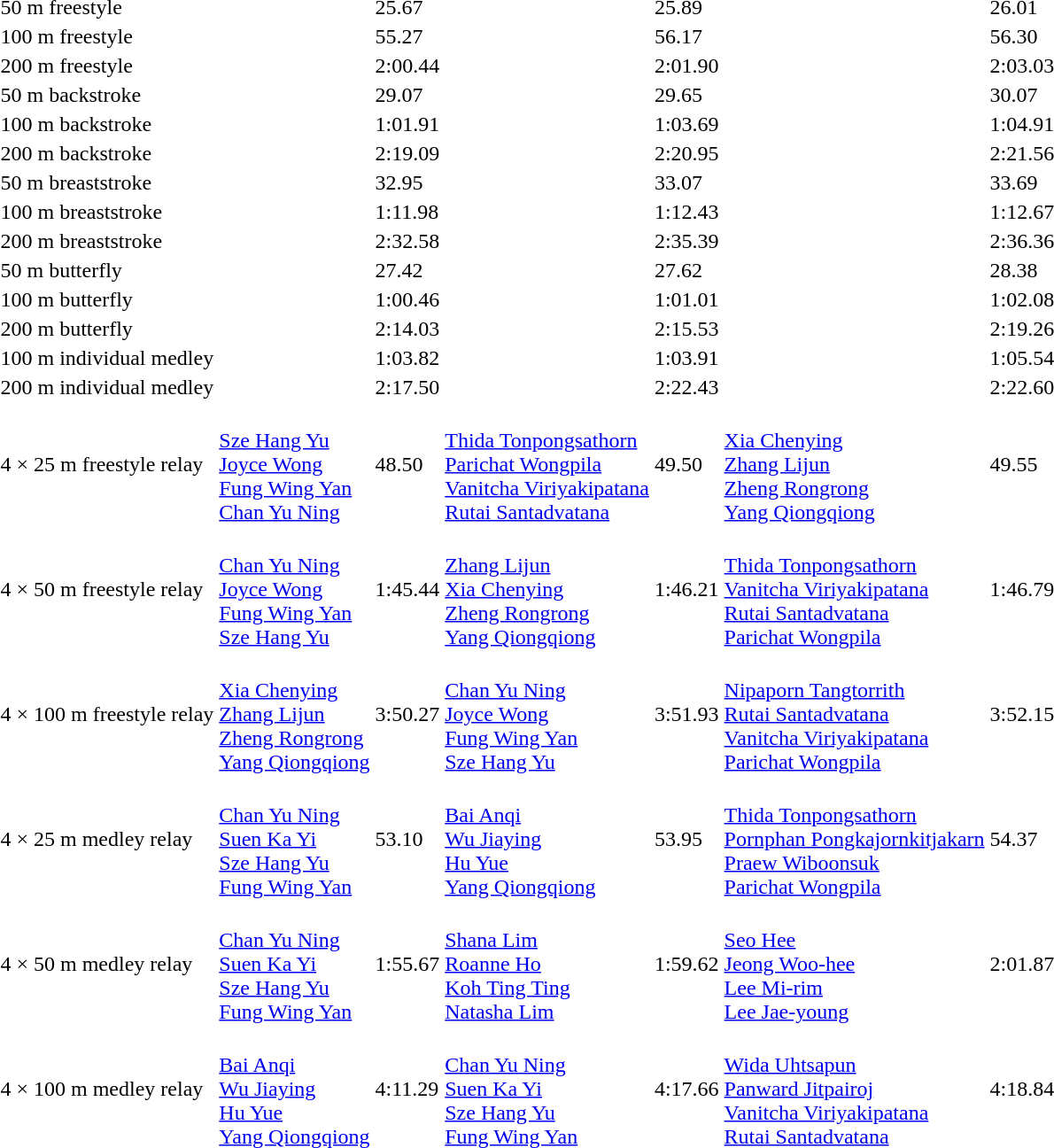<table>
<tr>
<td>50 m freestyle</td>
<td></td>
<td>25.67<br></td>
<td></td>
<td>25.89</td>
<td></td>
<td>26.01</td>
</tr>
<tr>
<td>100 m freestyle</td>
<td></td>
<td>55.27<br></td>
<td></td>
<td>56.17</td>
<td></td>
<td>56.30</td>
</tr>
<tr>
<td>200 m freestyle</td>
<td></td>
<td>2:00.44<br></td>
<td></td>
<td>2:01.90</td>
<td></td>
<td>2:03.03</td>
</tr>
<tr>
<td>50 m backstroke</td>
<td></td>
<td>29.07<br></td>
<td></td>
<td>29.65</td>
<td></td>
<td>30.07</td>
</tr>
<tr>
<td>100 m backstroke</td>
<td></td>
<td>1:01.91<br></td>
<td></td>
<td>1:03.69</td>
<td></td>
<td>1:04.91</td>
</tr>
<tr>
<td>200 m backstroke</td>
<td></td>
<td>2:19.09<br></td>
<td></td>
<td>2:20.95</td>
<td></td>
<td>2:21.56</td>
</tr>
<tr>
<td>50 m breaststroke</td>
<td></td>
<td>32.95<br></td>
<td></td>
<td>33.07</td>
<td></td>
<td>33.69</td>
</tr>
<tr>
<td>100 m breaststroke</td>
<td></td>
<td>1:11.98<br></td>
<td></td>
<td>1:12.43</td>
<td></td>
<td>1:12.67</td>
</tr>
<tr>
<td>200 m breaststroke</td>
<td></td>
<td>2:32.58<br></td>
<td></td>
<td>2:35.39</td>
<td></td>
<td>2:36.36</td>
</tr>
<tr>
<td>50 m butterfly</td>
<td></td>
<td>27.42<br></td>
<td></td>
<td>27.62</td>
<td></td>
<td>28.38</td>
</tr>
<tr>
<td>100 m butterfly</td>
<td></td>
<td>1:00.46<br></td>
<td></td>
<td>1:01.01</td>
<td></td>
<td>1:02.08</td>
</tr>
<tr>
<td>200 m butterfly</td>
<td></td>
<td>2:14.03<br></td>
<td></td>
<td>2:15.53</td>
<td></td>
<td>2:19.26</td>
</tr>
<tr>
<td>100 m individual medley</td>
<td></td>
<td>1:03.82<br></td>
<td></td>
<td>1:03.91</td>
<td></td>
<td>1:05.54</td>
</tr>
<tr>
<td>200 m individual medley</td>
<td></td>
<td>2:17.50<br></td>
<td></td>
<td>2:22.43</td>
<td></td>
<td>2:22.60</td>
</tr>
<tr>
<td>4 × 25 m freestyle relay</td>
<td><br><a href='#'>Sze Hang Yu</a><br><a href='#'>Joyce Wong</a><br><a href='#'>Fung Wing Yan</a><br><a href='#'>Chan Yu Ning</a></td>
<td>48.50<br></td>
<td><br><a href='#'>Thida Tonpongsathorn</a><br><a href='#'>Parichat Wongpila</a><br><a href='#'>Vanitcha Viriyakipatana</a><br><a href='#'>Rutai Santadvatana</a></td>
<td>49.50</td>
<td><br><a href='#'>Xia Chenying</a><br><a href='#'>Zhang Lijun</a><br><a href='#'>Zheng Rongrong</a><br><a href='#'>Yang Qiongqiong</a></td>
<td>49.55</td>
</tr>
<tr>
<td>4 × 50 m freestyle relay</td>
<td><br><a href='#'>Chan Yu Ning</a><br><a href='#'>Joyce Wong</a><br><a href='#'>Fung Wing Yan</a><br><a href='#'>Sze Hang Yu</a></td>
<td>1:45.44<br></td>
<td><br><a href='#'>Zhang Lijun</a><br><a href='#'>Xia Chenying</a><br><a href='#'>Zheng Rongrong</a><br><a href='#'>Yang Qiongqiong</a></td>
<td>1:46.21</td>
<td><br><a href='#'>Thida Tonpongsathorn</a><br><a href='#'>Vanitcha Viriyakipatana</a><br><a href='#'>Rutai Santadvatana</a><br><a href='#'>Parichat Wongpila</a></td>
<td>1:46.79</td>
</tr>
<tr>
<td>4 × 100 m freestyle relay</td>
<td><br><a href='#'>Xia Chenying</a><br><a href='#'>Zhang Lijun</a><br><a href='#'>Zheng Rongrong</a><br><a href='#'>Yang Qiongqiong</a></td>
<td>3:50.27<br></td>
<td><br><a href='#'>Chan Yu Ning</a><br><a href='#'>Joyce Wong</a><br><a href='#'>Fung Wing Yan</a><br><a href='#'>Sze Hang Yu</a></td>
<td>3:51.93</td>
<td><br><a href='#'>Nipaporn Tangtorrith</a><br><a href='#'>Rutai Santadvatana</a><br><a href='#'>Vanitcha Viriyakipatana</a><br><a href='#'>Parichat Wongpila</a></td>
<td>3:52.15</td>
</tr>
<tr>
<td>4 × 25 m medley relay</td>
<td><br><a href='#'>Chan Yu Ning</a><br><a href='#'>Suen Ka Yi</a><br><a href='#'>Sze Hang Yu</a><br><a href='#'>Fung Wing Yan</a></td>
<td>53.10<br></td>
<td><br><a href='#'>Bai Anqi</a><br><a href='#'>Wu Jiaying</a><br><a href='#'>Hu Yue</a><br><a href='#'>Yang Qiongqiong</a></td>
<td>53.95</td>
<td><br><a href='#'>Thida Tonpongsathorn</a><br><a href='#'>Pornphan Pongkajornkitjakarn</a><br><a href='#'>Praew Wiboonsuk</a><br><a href='#'>Parichat Wongpila</a></td>
<td>54.37</td>
</tr>
<tr>
<td>4 × 50 m medley relay</td>
<td><br><a href='#'>Chan Yu Ning</a><br><a href='#'>Suen Ka Yi</a><br><a href='#'>Sze Hang Yu</a><br><a href='#'>Fung Wing Yan</a></td>
<td>1:55.67<br></td>
<td><br><a href='#'>Shana Lim</a><br><a href='#'>Roanne Ho</a><br><a href='#'>Koh Ting Ting</a><br><a href='#'>Natasha Lim</a></td>
<td>1:59.62</td>
<td><br><a href='#'>Seo Hee</a><br><a href='#'>Jeong Woo-hee</a><br><a href='#'>Lee Mi-rim</a><br><a href='#'>Lee Jae-young</a></td>
<td>2:01.87</td>
</tr>
<tr>
<td>4 × 100 m medley relay</td>
<td><br><a href='#'>Bai Anqi</a><br><a href='#'>Wu Jiaying</a><br><a href='#'>Hu Yue</a><br><a href='#'>Yang Qiongqiong</a></td>
<td>4:11.29<br></td>
<td><br><a href='#'>Chan Yu Ning</a><br><a href='#'>Suen Ka Yi</a><br><a href='#'>Sze Hang Yu</a><br><a href='#'>Fung Wing Yan</a></td>
<td>4:17.66</td>
<td><br><a href='#'>Wida Uhtsapun</a><br><a href='#'>Panward Jitpairoj</a><br><a href='#'>Vanitcha Viriyakipatana</a><br><a href='#'>Rutai Santadvatana</a></td>
<td>4:18.84</td>
</tr>
</table>
